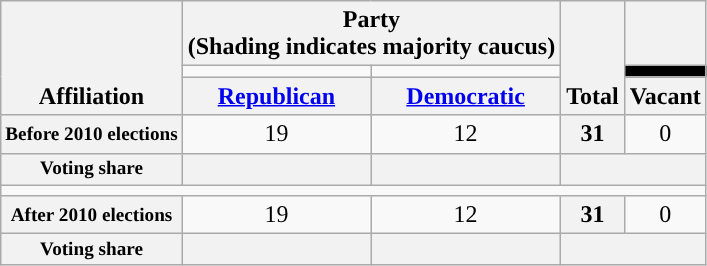<table class=wikitable style="text-align:center">
<tr style="vertical-align:bottom;">
<th rowspan=3>Affiliation</th>
<th colspan=2>Party <div>(Shading indicates majority caucus)</div></th>
<th rowspan=3>Total</th>
<th></th>
</tr>
<tr style="height:5px">
<td style="background-color:"></td>
<td style="background-color:"></td>
<td style="background-color:black"></td>
</tr>
<tr>
<th><a href='#'>Republican</a></th>
<th><a href='#'>Democratic</a></th>
<th>Vacant</th>
</tr>
<tr>
<th nowrap style="font-size:80%">Before 2010 elections</th>
<td>19</td>
<td>12</td>
<th>31</th>
<td>0</td>
</tr>
<tr>
<th nowrap style="font-size:80%">Voting share</th>
<th></th>
<th></th>
<th colspan=2></th>
</tr>
<tr>
<td colspan=5></td>
</tr>
<tr>
<th nowrap style="font-size:80%">After 2010 elections</th>
<td>19</td>
<td>12</td>
<th>31</th>
<td>0</td>
</tr>
<tr>
<th nowrap style="font-size:80%">Voting share</th>
<th></th>
<th></th>
<th colspan=2></th>
</tr>
</table>
